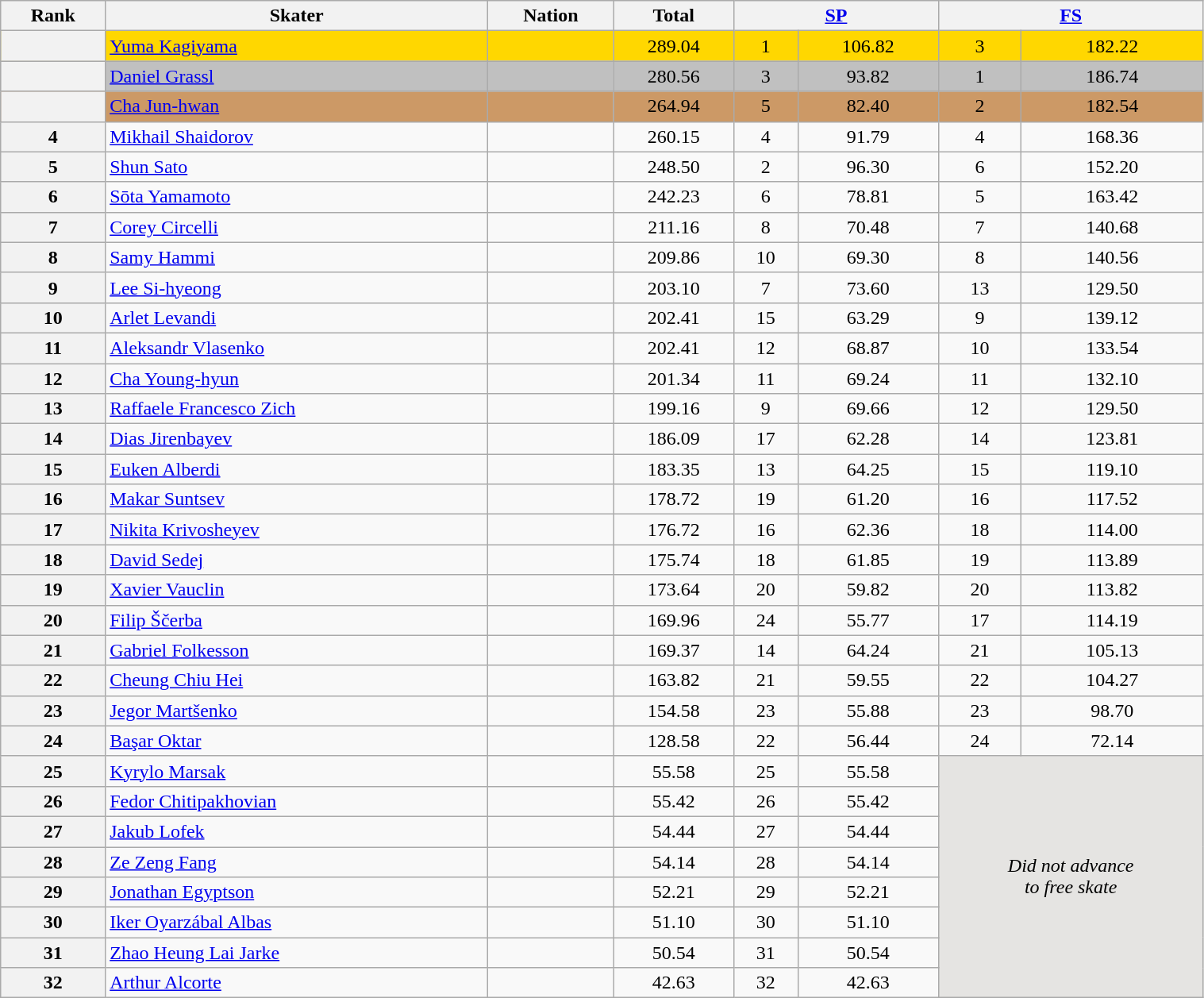<table class="wikitable sortable" style="text-align:center; width:80%">
<tr>
<th scope="col">Rank</th>
<th scope="col">Skater</th>
<th scope="col">Nation</th>
<th scope="col">Total</th>
<th scope="col" colspan="2" width="80px"><a href='#'>SP</a></th>
<th scope="col" colspan="2" width="80px"><a href='#'>FS</a></th>
</tr>
<tr bgcolor="gold">
<th scope="row"></th>
<td align="left"><a href='#'>Yuma Kagiyama</a></td>
<td align="left"></td>
<td>289.04</td>
<td>1</td>
<td>106.82</td>
<td>3</td>
<td>182.22</td>
</tr>
<tr bgcolor="silver">
<th scope="row"></th>
<td align="left"><a href='#'>Daniel Grassl</a></td>
<td align="left"></td>
<td>280.56</td>
<td>3</td>
<td>93.82</td>
<td>1</td>
<td>186.74</td>
</tr>
<tr bgcolor="#cc9966">
<th scope="row"></th>
<td align="left"><a href='#'>Cha Jun-hwan</a></td>
<td align="left"></td>
<td>264.94</td>
<td>5</td>
<td>82.40</td>
<td>2</td>
<td>182.54</td>
</tr>
<tr>
<th scope="row">4</th>
<td align="left"><a href='#'>Mikhail Shaidorov</a></td>
<td align="left"></td>
<td>260.15</td>
<td>4</td>
<td>91.79</td>
<td>4</td>
<td>168.36</td>
</tr>
<tr>
<th scope="row">5</th>
<td align="left"><a href='#'>Shun Sato</a></td>
<td align="left"></td>
<td>248.50</td>
<td>2</td>
<td>96.30</td>
<td>6</td>
<td>152.20</td>
</tr>
<tr>
<th scope="row">6</th>
<td align="left"><a href='#'>Sōta Yamamoto</a></td>
<td align="left"></td>
<td>242.23</td>
<td>6</td>
<td>78.81</td>
<td>5</td>
<td>163.42</td>
</tr>
<tr>
<th scope="row">7</th>
<td align="left"><a href='#'>Corey Circelli</a></td>
<td align="left"></td>
<td>211.16</td>
<td>8</td>
<td>70.48</td>
<td>7</td>
<td>140.68</td>
</tr>
<tr>
<th scope="row">8</th>
<td align="left"><a href='#'>Samy Hammi</a></td>
<td align="left"></td>
<td>209.86</td>
<td>10</td>
<td>69.30</td>
<td>8</td>
<td>140.56</td>
</tr>
<tr>
<th scope="row">9</th>
<td align="left"><a href='#'>Lee Si-hyeong</a></td>
<td align="left"></td>
<td>203.10</td>
<td>7</td>
<td>73.60</td>
<td>13</td>
<td>129.50</td>
</tr>
<tr>
<th scope="row">10</th>
<td align="left"><a href='#'>Arlet Levandi</a></td>
<td align="left"></td>
<td>202.41</td>
<td>15</td>
<td>63.29</td>
<td>9</td>
<td>139.12</td>
</tr>
<tr>
<th scope="row">11</th>
<td align="left"><a href='#'>Aleksandr Vlasenko</a></td>
<td align="left"></td>
<td>202.41</td>
<td>12</td>
<td>68.87</td>
<td>10</td>
<td>133.54</td>
</tr>
<tr>
<th scope="row">12</th>
<td align="left"><a href='#'>Cha Young-hyun</a></td>
<td align="left"></td>
<td>201.34</td>
<td>11</td>
<td>69.24</td>
<td>11</td>
<td>132.10</td>
</tr>
<tr>
<th scope="row">13</th>
<td align="left"><a href='#'>Raffaele Francesco Zich</a></td>
<td align="left"></td>
<td>199.16</td>
<td>9</td>
<td>69.66</td>
<td>12</td>
<td>129.50</td>
</tr>
<tr>
<th scope="row">14</th>
<td align="left"><a href='#'>Dias Jirenbayev</a></td>
<td align="left"></td>
<td>186.09</td>
<td>17</td>
<td>62.28</td>
<td>14</td>
<td>123.81</td>
</tr>
<tr>
<th scope="row">15</th>
<td align="left"><a href='#'>Euken Alberdi</a></td>
<td align="left"></td>
<td>183.35</td>
<td>13</td>
<td>64.25</td>
<td>15</td>
<td>119.10</td>
</tr>
<tr>
<th scope="row">16</th>
<td align="left"><a href='#'>Makar Suntsev</a></td>
<td align="left"></td>
<td>178.72</td>
<td>19</td>
<td>61.20</td>
<td>16</td>
<td>117.52</td>
</tr>
<tr>
<th scope="row">17</th>
<td align="left"><a href='#'>Nikita Krivosheyev</a></td>
<td align="left"></td>
<td>176.72</td>
<td>16</td>
<td>62.36</td>
<td>18</td>
<td>114.00</td>
</tr>
<tr>
<th scope="row">18</th>
<td align="left"><a href='#'>David Sedej</a></td>
<td align="left"></td>
<td>175.74</td>
<td>18</td>
<td>61.85</td>
<td>19</td>
<td>113.89</td>
</tr>
<tr>
<th scope="row">19</th>
<td align="left"><a href='#'>Xavier Vauclin</a></td>
<td align="left"></td>
<td>173.64</td>
<td>20</td>
<td>59.82</td>
<td>20</td>
<td>113.82</td>
</tr>
<tr>
<th scope="row">20</th>
<td align="left"><a href='#'>Filip Ščerba</a></td>
<td align="left"></td>
<td>169.96</td>
<td>24</td>
<td>55.77</td>
<td>17</td>
<td>114.19</td>
</tr>
<tr>
<th scope="row">21</th>
<td align="left"><a href='#'>Gabriel Folkesson</a></td>
<td align="left"></td>
<td>169.37</td>
<td>14</td>
<td>64.24</td>
<td>21</td>
<td>105.13</td>
</tr>
<tr>
<th scope="row">22</th>
<td align="left"><a href='#'>Cheung Chiu Hei</a></td>
<td align="left"></td>
<td>163.82</td>
<td>21</td>
<td>59.55</td>
<td>22</td>
<td>104.27</td>
</tr>
<tr>
<th scope="row">23</th>
<td align="left"><a href='#'>Jegor Martšenko</a></td>
<td align="left"></td>
<td>154.58</td>
<td>23</td>
<td>55.88</td>
<td>23</td>
<td>98.70</td>
</tr>
<tr>
<th scope="row">24</th>
<td align="left"><a href='#'>Başar Oktar</a></td>
<td align="left"></td>
<td>128.58</td>
<td>22</td>
<td>56.44</td>
<td>24</td>
<td>72.14</td>
</tr>
<tr>
<th scope="row">25</th>
<td align="left"><a href='#'>Kyrylo Marsak</a></td>
<td align="left"></td>
<td>55.58</td>
<td>25</td>
<td>55.58</td>
<td colspan="2" rowspan="9" bgcolor="e5e4e2"><em>Did not advance<br>to free skate</em></td>
</tr>
<tr>
<th scope="row">26</th>
<td align="left"><a href='#'>Fedor Chitipakhovian</a></td>
<td align="left"></td>
<td>55.42</td>
<td>26</td>
<td>55.42</td>
</tr>
<tr>
<th scope="row">27</th>
<td align="left"><a href='#'>Jakub Lofek</a></td>
<td align="left"></td>
<td>54.44</td>
<td>27</td>
<td>54.44</td>
</tr>
<tr>
<th scope="row">28</th>
<td align="left"><a href='#'>Ze Zeng Fang</a></td>
<td align="left"></td>
<td>54.14</td>
<td>28</td>
<td>54.14</td>
</tr>
<tr>
<th scope="row">29</th>
<td align="left"><a href='#'>Jonathan Egyptson</a></td>
<td align="left"></td>
<td>52.21</td>
<td>29</td>
<td>52.21</td>
</tr>
<tr>
<th scope="row">30</th>
<td align="left"><a href='#'>Iker Oyarzábal Albas</a></td>
<td align="left"></td>
<td>51.10</td>
<td>30</td>
<td>51.10</td>
</tr>
<tr>
<th scope="row">31</th>
<td align="left"><a href='#'>Zhao Heung Lai Jarke</a></td>
<td align="left"></td>
<td>50.54</td>
<td>31</td>
<td>50.54</td>
</tr>
<tr>
<th scope="row">32</th>
<td align="left"><a href='#'>Arthur Alcorte</a></td>
<td align="left"></td>
<td>42.63</td>
<td>32</td>
<td>42.63</td>
</tr>
</table>
